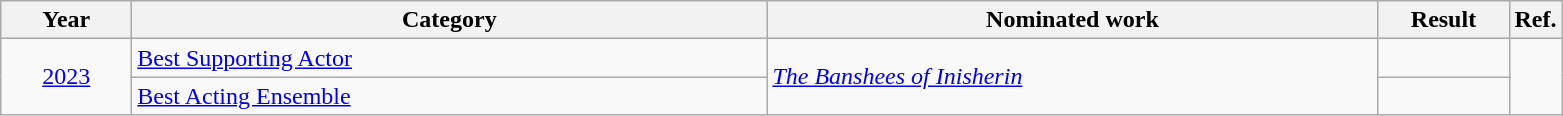<table class=wikitable>
<tr>
<th scope="col" style="width:5em;">Year</th>
<th scope="col" style="width:26em;">Category</th>
<th scope="col" style="width:25em;">Nominated work</th>
<th scope="col" style="width:5em;">Result</th>
<th>Ref.</th>
</tr>
<tr>
<td rowspan="2" style="text-align:center;"><a href='#'>2023</a></td>
<td><a href='#'>Best Supporting Actor</a></td>
<td rowspan="2"><em><a href='#'>The Banshees of Inisherin</a></em></td>
<td></td>
<td align="center" rowspan="2"></td>
</tr>
<tr>
<td><a href='#'>Best Acting Ensemble</a></td>
<td></td>
</tr>
</table>
